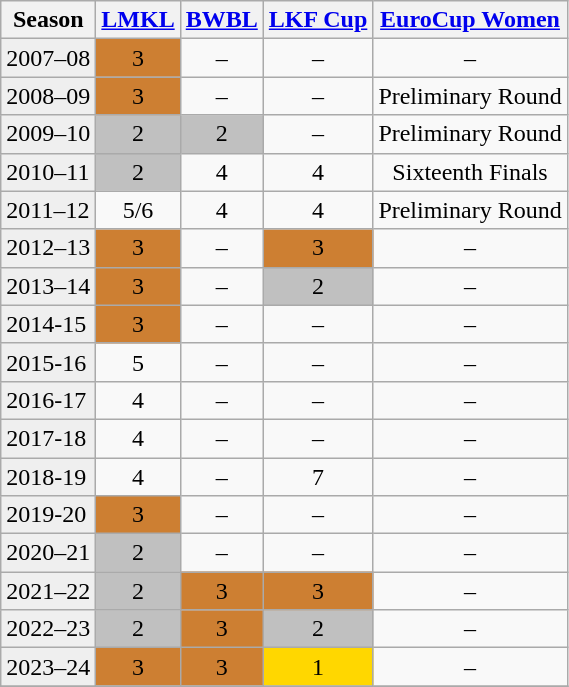<table class="wikitable">
<tr>
<th>Season</th>
<th><a href='#'>LMKL</a></th>
<th><a href='#'>BWBL</a></th>
<th><a href='#'>LKF Cup</a></th>
<th><a href='#'>EuroCup Women</a></th>
</tr>
<tr>
<td style="background:#efefef;">2007–08</td>
<td style="background: #CD7F32" align="center">3</td>
<td align="center">–</td>
<td align="center">–</td>
<td align="center">–</td>
</tr>
<tr>
<td style="background:#efefef;">2008–09</td>
<td style="background: #CD7F32" align="center">3</td>
<td align="center">–</td>
<td align="center">–</td>
<td align="center">Preliminary Round</td>
</tr>
<tr>
<td style="background:#efefef;">2009–10</td>
<td style="background:silver" align="center">2</td>
<td style="background:silver" align="center">2</td>
<td align="center">–</td>
<td align="center">Preliminary Round</td>
</tr>
<tr>
<td style="background:#efefef;">2010–11</td>
<td style="background:silver" align="center">2</td>
<td align="center">4</td>
<td align="center">4</td>
<td align="center">Sixteenth Finals</td>
</tr>
<tr>
<td style="background:#efefef;">2011–12</td>
<td align="center">5/6</td>
<td align="center">4</td>
<td align="center">4</td>
<td align="center">Preliminary Round</td>
</tr>
<tr>
<td style="background:#efefef;">2012–13</td>
<td style="background: #CD7F32" align="center">3</td>
<td align="center">–</td>
<td style="background: #CD7F32" align="center">3</td>
<td align="center">–</td>
</tr>
<tr>
<td style="background:#efefef;">2013–14</td>
<td style="background: #CD7F32" align="center">3</td>
<td align="center">–</td>
<td style="background:silver" align="center">2</td>
<td align="center">–</td>
</tr>
<tr>
<td style="background:#efefef;">2014-15</td>
<td style="background: #CD7F32" align="center">3</td>
<td align="center">–</td>
<td align="center">–</td>
<td align="center">–</td>
</tr>
<tr>
<td style="background:#efefef;">2015-16</td>
<td align="center">5</td>
<td align="center">–</td>
<td align="center">–</td>
<td align="center">–</td>
</tr>
<tr>
<td style="background:#efefef;">2016-17</td>
<td align="center">4</td>
<td align="center">–</td>
<td align="center">–</td>
<td align="center">–</td>
</tr>
<tr>
<td style="background:#efefef;">2017-18</td>
<td align="center">4</td>
<td align="center">–</td>
<td align="center">–</td>
<td align="center">–</td>
</tr>
<tr>
<td style="background:#efefef;">2018-19</td>
<td align="center">4</td>
<td align="center">–</td>
<td align="center">7</td>
<td align="center">–</td>
</tr>
<tr>
<td style="background:#efefef;">2019-20</td>
<td style="background: #CD7F32" align="center">3</td>
<td align="center">–</td>
<td align="center">–</td>
<td align="center">–</td>
</tr>
<tr>
<td style="background:#efefef;">2020–21</td>
<td style="background:silver" align="center">2</td>
<td align="center">–</td>
<td align="center">–</td>
<td align="center">–</td>
</tr>
<tr>
<td style="background:#efefef;">2021–22</td>
<td style="background:silver" align="center">2</td>
<td style="background:#CD7F32" align="center">3</td>
<td style="background:#CD7F32" align="center">3</td>
<td align="center">–</td>
</tr>
<tr>
<td style="background:#efefef;">2022–23</td>
<td style="background:silver" align="center">2</td>
<td style="background:#CD7F32" align="center">3</td>
<td style="background:silver" align="center">2</td>
<td align="center">–</td>
</tr>
<tr>
<td style="background:#efefef;">2023–24</td>
<td style="background:#CD7F32"" align="center">3</td>
<td style="background:#CD7F32" align="center">3</td>
<td style="background:gold" align="center">1</td>
<td align="center">–</td>
</tr>
<tr>
</tr>
</table>
